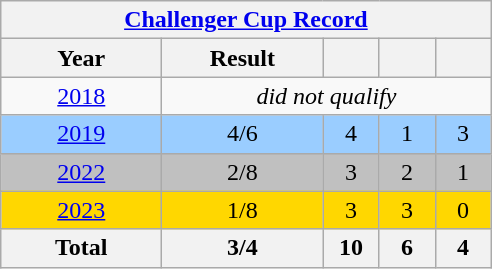<table class="wikitable" style="text-align:center">
<tr>
<th colspan=9><a href='#'>Challenger Cup Record</a></th>
</tr>
<tr>
<th width=100>Year</th>
<th width=100>Result</th>
<th width=30></th>
<th width=30></th>
<th width=30></th>
</tr>
<tr>
<td> <a href='#'>2018</a></td>
<td colspan=4><em>did not qualify</em></td>
</tr>
<tr bgcolor=#9acdff>
<td> <a href='#'>2019</a></td>
<td>4/6</td>
<td>4</td>
<td>1</td>
<td>3</td>
</tr>
<tr bgcolor=silver>
<td> <a href='#'>2022</a></td>
<td>2/8</td>
<td>3</td>
<td>2</td>
<td>1</td>
</tr>
<tr bgcolor=gold>
<td> <a href='#'>2023</a></td>
<td>1/8</td>
<td>3</td>
<td>3</td>
<td>0</td>
</tr>
<tr>
<th>Total</th>
<th>3/4</th>
<th>10</th>
<th>6</th>
<th>4</th>
</tr>
</table>
